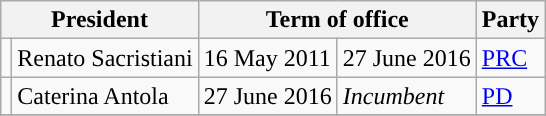<table class="wikitable">
<tr>
<th colspan="2">President</th>
<th colspan="2">Term of office</th>
<th>Party</th>
</tr>
<tr>
<td style="background-color: "></td>
<td>Renato Sacristiani</td>
<td>16 May 2011</td>
<td>27 June 2016</td>
<td><a href='#'>PRC</a></td>
</tr>
<tr>
<td style="background-color: "></td>
<td>Caterina Antola</td>
<td>27 June 2016</td>
<td><em>Incumbent</em></td>
<td><a href='#'>PD</a></td>
</tr>
<tr>
</tr>
</table>
